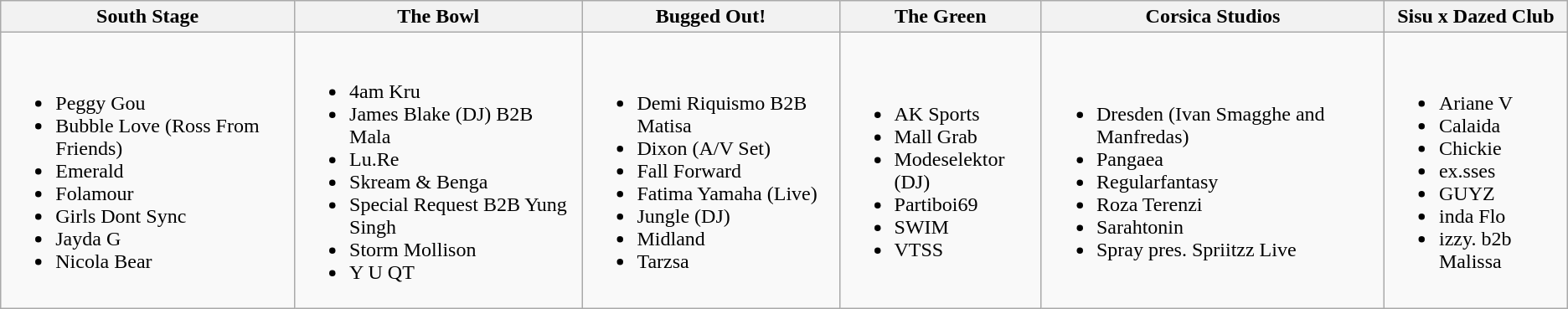<table class="wikitable">
<tr>
<th>South Stage</th>
<th>The Bowl</th>
<th>Bugged Out!</th>
<th>The Green</th>
<th>Corsica Studios</th>
<th>Sisu x Dazed Club</th>
</tr>
<tr>
<td><br><ul><li>Peggy Gou</li><li>Bubble Love (Ross From Friends)</li><li>Emerald</li><li>Folamour</li><li>Girls Dont Sync</li><li>Jayda G</li><li>Nicola Bear</li></ul></td>
<td><br><ul><li>4am Kru</li><li>James Blake (DJ) B2B Mala</li><li>Lu.Re</li><li>Skream & Benga</li><li>Special Request B2B Yung Singh</li><li>Storm Mollison</li><li>Y U QT</li></ul></td>
<td><br><ul><li>Demi Riquismo B2B Matisa</li><li>Dixon (A/V Set)</li><li>Fall Forward</li><li>Fatima Yamaha (Live)</li><li>Jungle (DJ)</li><li>Midland</li><li>Tarzsa</li></ul></td>
<td><br><ul><li>AK Sports</li><li>Mall Grab</li><li>Modeselektor (DJ)</li><li>Partiboi69</li><li>SWIM</li><li>VTSS</li></ul></td>
<td><br><ul><li>Dresden (Ivan Smagghe and Manfredas)</li><li>Pangaea</li><li>Regularfantasy</li><li>Roza Terenzi</li><li>Sarahtonin</li><li>Spray pres. Spriitzz Live</li></ul></td>
<td><br><ul><li>Ariane V</li><li>Calaida</li><li>Chickie</li><li>ex.sses</li><li>GUYZ</li><li>inda Flo</li><li>izzy. b2b Malissa</li></ul></td>
</tr>
</table>
